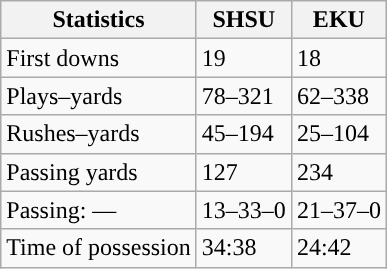<table class="wikitable" style="float:left">
<tr>
<th>Statistics</th>
<th>SHSU</th>
<th>EKU</th>
</tr>
<tr>
<td>First downs</td>
<td>19</td>
<td>18</td>
</tr>
<tr>
<td>Plays–yards</td>
<td>78–321</td>
<td>62–338</td>
</tr>
<tr>
<td>Rushes–yards</td>
<td>45–194</td>
<td>25–104</td>
</tr>
<tr>
<td>Passing yards</td>
<td>127</td>
<td>234</td>
</tr>
<tr>
<td>Passing: ––</td>
<td>13–33–0</td>
<td>21–37–0</td>
</tr>
<tr>
<td>Time of possession</td>
<td>34:38</td>
<td>24:42</td>
</tr>
</table>
